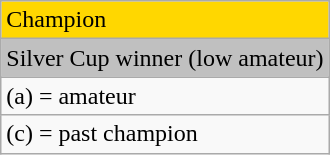<table class="wikitable">
<tr style="background:gold">
<td>Champion</td>
</tr>
<tr style="background:silver">
<td>Silver Cup winner (low amateur)</td>
</tr>
<tr>
<td>(a) = amateur</td>
</tr>
<tr>
<td>(c) = past champion</td>
</tr>
</table>
